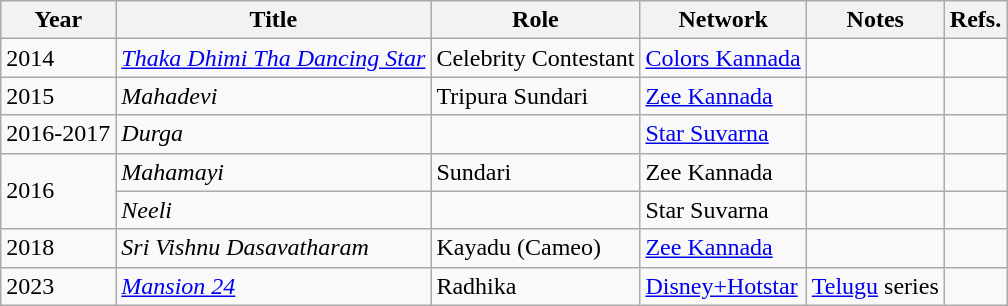<table class="wikitable sortable">
<tr>
<th>Year</th>
<th>Title</th>
<th>Role</th>
<th>Network</th>
<th>Notes</th>
<th class="unsortable">Refs.</th>
</tr>
<tr>
<td>2014</td>
<td><em><a href='#'>Thaka Dhimi Tha Dancing Star</a></em></td>
<td>Celebrity Contestant</td>
<td><a href='#'>Colors Kannada</a></td>
<td></td>
<td></td>
</tr>
<tr>
<td>2015</td>
<td><em>Mahadevi</em></td>
<td>Tripura Sundari</td>
<td><a href='#'>Zee Kannada</a></td>
<td></td>
<td></td>
</tr>
<tr>
<td>2016-2017</td>
<td><em> Durga</em></td>
<td></td>
<td><a href='#'>Star Suvarna</a></td>
<td></td>
<td></td>
</tr>
<tr>
<td rowspan="2">2016</td>
<td><em>Mahamayi</em></td>
<td>Sundari</td>
<td>Zee Kannada</td>
<td></td>
<td></td>
</tr>
<tr>
<td><em> Neeli</em></td>
<td></td>
<td>Star Suvarna</td>
<td></td>
<td></td>
</tr>
<tr>
<td>2018</td>
<td><em>Sri Vishnu Dasavatharam</em></td>
<td>Kayadu (Cameo)</td>
<td><a href='#'>Zee Kannada</a></td>
<td></td>
<td></td>
</tr>
<tr>
<td>2023</td>
<td><em><a href='#'>Mansion 24</a></em></td>
<td>Radhika</td>
<td><a href='#'>Disney+Hotstar</a></td>
<td><a href='#'>Telugu</a> series</td>
<td></td>
</tr>
</table>
